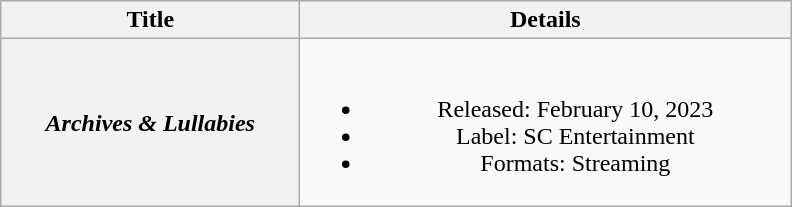<table class="wikitable plainrowheaders" style="text-align:center;">
<tr>
<th rowspan="1" scope="col" style="width:12em;">Title</th>
<th rowspan="1" scope="col" style="width:20em;">Details</th>
</tr>
<tr>
<th scope="row"><em>Archives & Lullabies</em></th>
<td><br><ul><li>Released: February 10, 2023</li><li>Label: SC Entertainment</li><li>Formats: Streaming</li></ul></td>
</tr>
</table>
